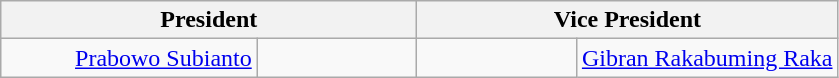<table class="wikitable">
<tr>
<th colspan="2" width="270">President</th>
<th colspan="2" width="270">Vice President</th>
</tr>
<tr>
<td align="right"><a href='#'>Prabowo Subianto</a></td>
<td align="center" width="99"></td>
<td align="center" width="99"></td>
<td align="left"><a href='#'>Gibran Rakabuming Raka</a></td>
</tr>
</table>
